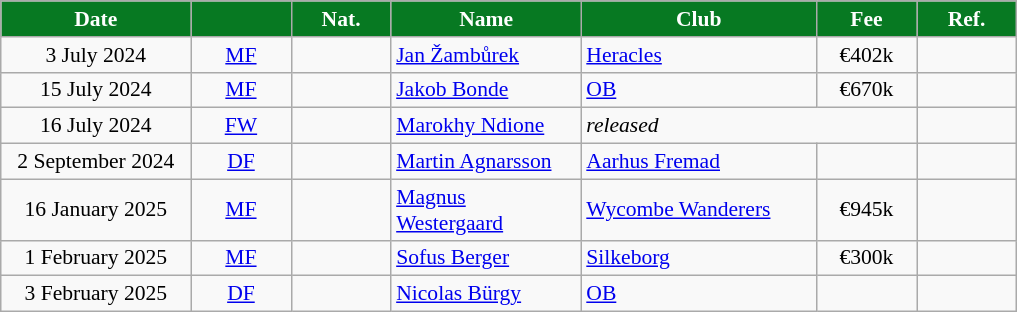<table class="wikitable" style="text-align:center; font-size:90%">
<tr>
<th style="background:#077922; color:#fff; width:120px;">Date</th>
<th style="background:#077922; color:#fff; width:60px;"></th>
<th style="background:#077922; color:#fff; width:60px;">Nat.</th>
<th style="background:#077922; color:#fff; width:120px;">Name</th>
<th style="background:#077922; color:#fff; width:150px;">Club</th>
<th style="background:#077922; color:#fff; width:60px;">Fee</th>
<th style="background:#077922; color:#fff; width:60px;">Ref.</th>
</tr>
<tr>
<td>3 July 2024</td>
<td><a href='#'>MF</a></td>
<td></td>
<td align=left><a href='#'>Jan Žambůrek</a></td>
<td align=left> <a href='#'>Heracles</a></td>
<td>€402k</td>
<td></td>
</tr>
<tr>
<td>15 July 2024</td>
<td><a href='#'>MF</a></td>
<td></td>
<td align=left><a href='#'>Jakob Bonde</a></td>
<td align=left> <a href='#'>OB</a></td>
<td>€670k</td>
<td></td>
</tr>
<tr>
<td>16 July 2024</td>
<td><a href='#'>FW</a></td>
<td></td>
<td align=left><a href='#'>Marokhy Ndione</a></td>
<td colspan=2 align=left><em>released</em></td>
<td></td>
</tr>
<tr>
<td>2 September 2024</td>
<td><a href='#'>DF</a></td>
<td></td>
<td align=left><a href='#'>Martin Agnarsson</a></td>
<td align=left> <a href='#'>Aarhus Fremad</a></td>
<td></td>
<td></td>
</tr>
<tr>
<td>16 January 2025</td>
<td><a href='#'>MF</a></td>
<td></td>
<td align=left><a href='#'>Magnus Westergaard</a></td>
<td align=left> <a href='#'>Wycombe Wanderers</a></td>
<td>€945k</td>
<td></td>
</tr>
<tr>
<td>1 February 2025</td>
<td><a href='#'>MF</a></td>
<td></td>
<td align=left><a href='#'>Sofus Berger</a></td>
<td align=left> <a href='#'>Silkeborg</a></td>
<td>€300k</td>
<td></td>
</tr>
<tr>
<td>3 February 2025</td>
<td><a href='#'>DF</a></td>
<td></td>
<td align=left><a href='#'>Nicolas Bürgy</a></td>
<td align=left> <a href='#'>OB</a></td>
<td></td>
<td></td>
</tr>
</table>
